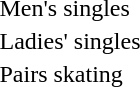<table>
<tr>
<td>Men's singles <br> </td>
<td></td>
<td></td>
<td></td>
</tr>
<tr>
<td>Ladies' singles <br> </td>
<td></td>
<td></td>
<td></td>
</tr>
<tr>
<td>Pairs skating <br> </td>
<td></td>
<td></td>
<td></td>
</tr>
</table>
